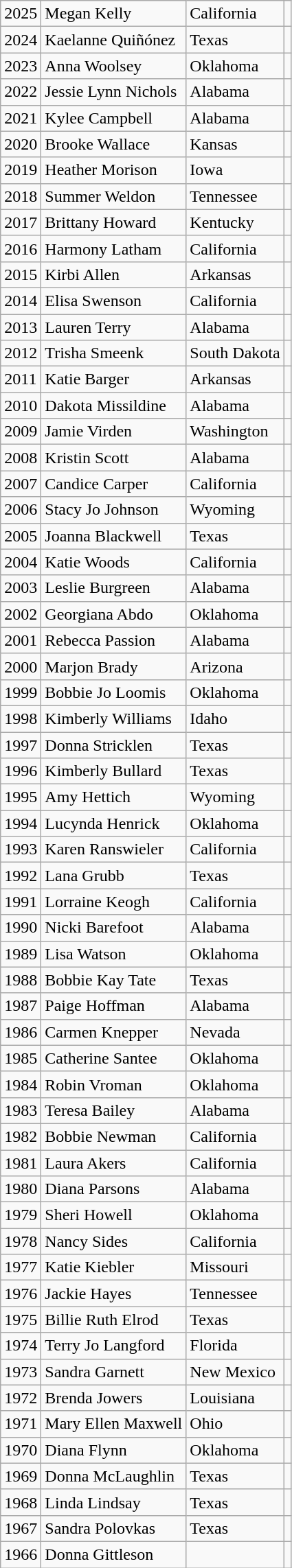<table class="wikitable">
<tr>
<td>2025</td>
<td>Megan Kelly</td>
<td>California</td>
<td></td>
</tr>
<tr>
<td>2024</td>
<td>Kaelanne Quiñónez</td>
<td>Texas</td>
<td></td>
</tr>
<tr>
<td>2023</td>
<td>Anna Woolsey</td>
<td>Oklahoma</td>
<td></td>
</tr>
<tr>
<td>2022</td>
<td>Jessie Lynn Nichols</td>
<td>Alabama</td>
<td></td>
</tr>
<tr>
<td>2021</td>
<td>Kylee Campbell</td>
<td>Alabama</td>
<td></td>
</tr>
<tr>
<td>2020</td>
<td>Brooke Wallace</td>
<td>Kansas</td>
<td></td>
</tr>
<tr>
<td>2019</td>
<td>Heather Morison</td>
<td>Iowa</td>
<td></td>
</tr>
<tr>
<td>2018</td>
<td>Summer Weldon</td>
<td>Tennessee</td>
<td></td>
</tr>
<tr>
<td>2017</td>
<td>Brittany Howard</td>
<td>Kentucky</td>
<td></td>
</tr>
<tr>
<td>2016</td>
<td>Harmony Latham</td>
<td>California</td>
<td></td>
</tr>
<tr>
<td>2015</td>
<td>Kirbi Allen</td>
<td>Arkansas</td>
<td></td>
</tr>
<tr>
<td>2014</td>
<td>Elisa Swenson</td>
<td>California</td>
<td></td>
</tr>
<tr>
<td>2013</td>
<td>Lauren Terry</td>
<td>Alabama</td>
<td></td>
</tr>
<tr>
<td>2012</td>
<td>Trisha Smeenk</td>
<td>South Dakota</td>
<td></td>
</tr>
<tr>
<td>2011</td>
<td>Katie Barger</td>
<td>Arkansas</td>
<td></td>
</tr>
<tr>
<td>2010</td>
<td>Dakota Missildine</td>
<td>Alabama</td>
<td></td>
</tr>
<tr>
<td>2009</td>
<td>Jamie Virden</td>
<td>Washington</td>
<td></td>
</tr>
<tr>
<td>2008</td>
<td>Kristin Scott</td>
<td>Alabama</td>
<td></td>
</tr>
<tr>
<td>2007</td>
<td>Candice Carper</td>
<td>California</td>
<td></td>
</tr>
<tr>
<td>2006</td>
<td>Stacy Jo Johnson</td>
<td>Wyoming</td>
<td></td>
</tr>
<tr>
<td>2005</td>
<td>Joanna Blackwell</td>
<td>Texas</td>
<td></td>
</tr>
<tr>
<td>2004</td>
<td>Katie Woods</td>
<td>California</td>
<td></td>
</tr>
<tr>
<td>2003</td>
<td>Leslie Burgreen</td>
<td>Alabama</td>
<td></td>
</tr>
<tr>
<td>2002</td>
<td>Georgiana Abdo</td>
<td>Oklahoma</td>
<td></td>
</tr>
<tr>
<td>2001</td>
<td>Rebecca Passion</td>
<td>Alabama</td>
<td></td>
</tr>
<tr>
<td>2000</td>
<td>Marjon Brady</td>
<td>Arizona</td>
<td></td>
</tr>
<tr>
<td>1999</td>
<td>Bobbie Jo Loomis</td>
<td>Oklahoma</td>
<td></td>
</tr>
<tr>
<td>1998</td>
<td>Kimberly Williams</td>
<td>Idaho</td>
<td></td>
</tr>
<tr>
<td>1997</td>
<td>Donna Stricklen</td>
<td>Texas</td>
<td></td>
</tr>
<tr>
<td>1996</td>
<td>Kimberly Bullard</td>
<td>Texas</td>
<td></td>
</tr>
<tr>
<td>1995</td>
<td>Amy Hettich</td>
<td>Wyoming</td>
<td></td>
</tr>
<tr>
<td>1994</td>
<td>Lucynda Henrick</td>
<td>Oklahoma</td>
<td></td>
</tr>
<tr>
<td>1993</td>
<td>Karen Ranswieler</td>
<td>California</td>
<td></td>
</tr>
<tr>
<td>1992</td>
<td>Lana Grubb</td>
<td>Texas</td>
<td></td>
</tr>
<tr>
<td>1991</td>
<td>Lorraine Keogh</td>
<td>California</td>
<td></td>
</tr>
<tr>
<td>1990</td>
<td>Nicki Barefoot</td>
<td>Alabama</td>
<td></td>
</tr>
<tr>
<td>1989</td>
<td>Lisa Watson</td>
<td>Oklahoma</td>
<td></td>
</tr>
<tr>
<td>1988</td>
<td>Bobbie Kay Tate</td>
<td>Texas</td>
<td></td>
</tr>
<tr>
<td>1987</td>
<td>Paige Hoffman</td>
<td>Alabama</td>
<td></td>
</tr>
<tr>
<td>1986</td>
<td>Carmen Knepper</td>
<td>Nevada</td>
<td></td>
</tr>
<tr>
<td>1985</td>
<td>Catherine Santee</td>
<td>Oklahoma</td>
<td></td>
</tr>
<tr>
<td>1984</td>
<td>Robin Vroman</td>
<td>Oklahoma</td>
<td></td>
</tr>
<tr>
<td>1983</td>
<td>Teresa Bailey</td>
<td>Alabama</td>
<td></td>
</tr>
<tr>
<td>1982</td>
<td>Bobbie Newman</td>
<td>California</td>
<td></td>
</tr>
<tr>
<td>1981</td>
<td>Laura Akers</td>
<td>California</td>
<td></td>
</tr>
<tr>
<td>1980</td>
<td>Diana Parsons</td>
<td>Alabama</td>
<td></td>
</tr>
<tr>
<td>1979</td>
<td>Sheri Howell</td>
<td>Oklahoma</td>
<td></td>
</tr>
<tr>
<td>1978</td>
<td>Nancy Sides</td>
<td>California</td>
<td></td>
</tr>
<tr>
<td>1977</td>
<td>Katie Kiebler</td>
<td>Missouri</td>
<td></td>
</tr>
<tr>
<td>1976</td>
<td>Jackie Hayes</td>
<td>Tennessee</td>
<td></td>
</tr>
<tr>
<td>1975</td>
<td>Billie Ruth Elrod</td>
<td>Texas</td>
<td></td>
</tr>
<tr>
<td>1974</td>
<td>Terry Jo Langford</td>
<td>Florida</td>
<td></td>
</tr>
<tr>
<td>1973</td>
<td>Sandra Garnett</td>
<td>New Mexico</td>
<td></td>
</tr>
<tr>
<td>1972</td>
<td>Brenda Jowers</td>
<td>Louisiana</td>
<td></td>
</tr>
<tr>
<td>1971</td>
<td>Mary Ellen Maxwell</td>
<td>Ohio</td>
<td></td>
</tr>
<tr>
<td>1970</td>
<td>Diana Flynn</td>
<td>Oklahoma</td>
<td></td>
</tr>
<tr>
<td>1969</td>
<td>Donna McLaughlin</td>
<td>Texas</td>
<td></td>
</tr>
<tr>
<td>1968</td>
<td>Linda Lindsay</td>
<td>Texas</td>
<td></td>
</tr>
<tr>
<td>1967</td>
<td>Sandra Polovkas</td>
<td>Texas</td>
<td></td>
</tr>
<tr>
<td>1966</td>
<td>Donna Gittleson</td>
<td></td>
<td></td>
</tr>
</table>
